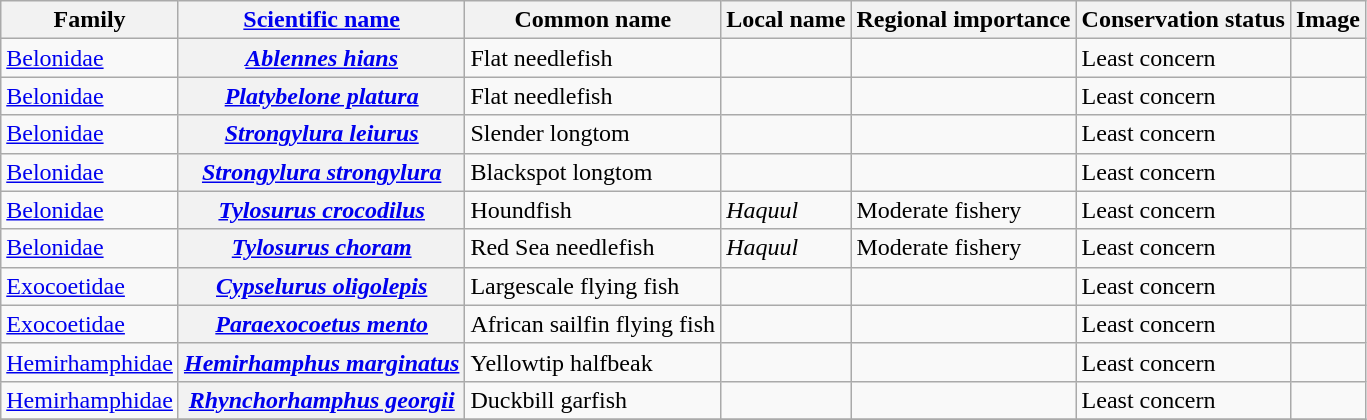<table class="wikitable sortable">
<tr>
<th>Family</th>
<th><a href='#'>Scientific name</a></th>
<th><strong>Common name</strong></th>
<th><strong>Local name</strong></th>
<th>Regional importance</th>
<th>Conservation status</th>
<th>Image</th>
</tr>
<tr>
<td><a href='#'>Belonidae</a></td>
<th><em><a href='#'>Ablennes hians</a></em></th>
<td>Flat needlefish</td>
<td></td>
<td></td>
<td>Least concern</td>
<td></td>
</tr>
<tr>
<td><a href='#'>Belonidae</a></td>
<th><em><a href='#'>Platybelone platura</a></em></th>
<td>Flat needlefish</td>
<td></td>
<td></td>
<td>Least concern</td>
<td></td>
</tr>
<tr>
<td><a href='#'>Belonidae</a></td>
<th><em><a href='#'>Strongylura leiurus</a></em></th>
<td>Slender longtom</td>
<td></td>
<td></td>
<td>Least concern</td>
<td></td>
</tr>
<tr>
<td><a href='#'>Belonidae</a></td>
<th><em><a href='#'>Strongylura strongylura</a></em></th>
<td>Blackspot longtom</td>
<td></td>
<td></td>
<td>Least concern</td>
<td></td>
</tr>
<tr>
<td><a href='#'>Belonidae</a></td>
<th><em><a href='#'>Tylosurus crocodilus</a></em></th>
<td>Houndfish</td>
<td><em>Haquul</em></td>
<td>Moderate fishery</td>
<td>Least concern</td>
<td></td>
</tr>
<tr>
<td><a href='#'>Belonidae</a></td>
<th><em><a href='#'>Tylosurus choram</a></em></th>
<td>Red Sea needlefish</td>
<td><em>Haquul</em></td>
<td>Moderate fishery</td>
<td>Least concern</td>
<td></td>
</tr>
<tr>
<td><a href='#'>Exocoetidae</a></td>
<th><em><a href='#'>Cypselurus oligolepis</a></em></th>
<td>Largescale flying fish</td>
<td></td>
<td></td>
<td>Least concern</td>
<td></td>
</tr>
<tr>
<td><a href='#'>Exocoetidae</a></td>
<th><em><a href='#'>Paraexocoetus mento</a></em></th>
<td>African sailfin flying fish</td>
<td></td>
<td></td>
<td>Least concern</td>
<td></td>
</tr>
<tr>
<td><a href='#'>Hemirhamphidae</a></td>
<th><em><a href='#'>Hemirhamphus marginatus</a></em></th>
<td>Yellowtip halfbeak</td>
<td></td>
<td></td>
<td>Least concern</td>
<td></td>
</tr>
<tr>
<td><a href='#'>Hemirhamphidae</a></td>
<th><em><a href='#'>Rhynchorhamphus georgii</a></em></th>
<td>Duckbill garfish</td>
<td></td>
<td></td>
<td>Least concern</td>
<td></td>
</tr>
<tr>
</tr>
</table>
